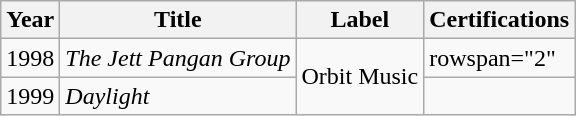<table class="wikitable">
<tr>
<th><strong>Year</strong></th>
<th><strong>Title</strong></th>
<th><strong>Label</strong></th>
<th><strong>Certifications</strong></th>
</tr>
<tr>
<td>1998</td>
<td><em>The Jett Pangan Group</em></td>
<td rowspan="2">Orbit Music</td>
<td>rowspan="2" </td>
</tr>
<tr>
<td>1999</td>
<td><em>Daylight</em></td>
</tr>
</table>
